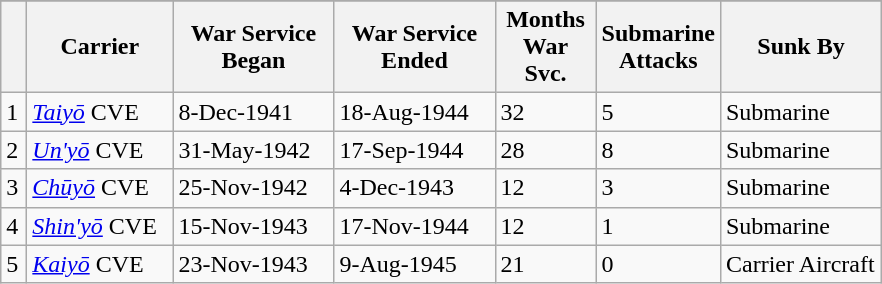<table class="wikitable">
<tr>
</tr>
<tr>
<th scope="col" style="width: 10px;"></th>
<th scope="col" style="width: 90px;">Carrier</th>
<th scope="col" width="100px">War Service Began</th>
<th scope="col" width="100px">War Service Ended</th>
<th scope="col" width="60px">Months War Svc.</th>
<th scope="col" width="60px">Submarine Attacks</th>
<th scope="col" width="100px">Sunk By</th>
</tr>
<tr>
<td>1</td>
<td><em><a href='#'>Taiyō</a></em> CVE</td>
<td>8-Dec-1941</td>
<td>18-Aug-1944</td>
<td>32</td>
<td>5</td>
<td>Submarine</td>
</tr>
<tr>
<td>2</td>
<td><em><a href='#'>Un'yō</a></em> CVE</td>
<td>31-May-1942</td>
<td>17-Sep-1944</td>
<td>28</td>
<td>8</td>
<td>Submarine</td>
</tr>
<tr>
<td>3</td>
<td><em><a href='#'>Chūyō</a></em> CVE</td>
<td>25-Nov-1942</td>
<td>4-Dec-1943</td>
<td>12</td>
<td>3</td>
<td>Submarine</td>
</tr>
<tr>
<td>4</td>
<td><em><a href='#'>Shin'yō</a></em> CVE</td>
<td>15-Nov-1943</td>
<td>17-Nov-1944</td>
<td>12</td>
<td>1</td>
<td>Submarine</td>
</tr>
<tr>
<td>5</td>
<td><em><a href='#'>Kaiyō</a></em> CVE</td>
<td>23-Nov-1943</td>
<td>9-Aug-1945</td>
<td>21</td>
<td>0</td>
<td>Carrier Aircraft</td>
</tr>
</table>
